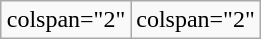<table class="wikitable" style="width:90px;float:right;margin-top:0">
<tr>
<td>colspan="2" </td>
<td>colspan="2" </td>
</tr>
</table>
